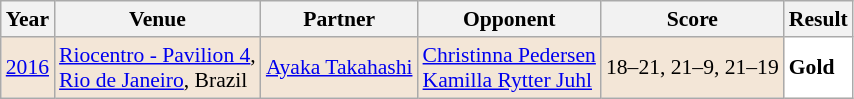<table class="sortable wikitable" style="font-size: 90%">
<tr>
<th>Year</th>
<th>Venue</th>
<th>Partner</th>
<th>Opponent</th>
<th>Score</th>
<th>Result</th>
</tr>
<tr style="background:#F3E6D7">
<td align="center"><a href='#'>2016</a></td>
<td align="left"><a href='#'>Riocentro - Pavilion 4</a>,<br><a href='#'>Rio de Janeiro</a>, Brazil</td>
<td align="left"> <a href='#'>Ayaka Takahashi</a></td>
<td align="left"> <a href='#'>Christinna Pedersen</a> <br>  <a href='#'>Kamilla Rytter Juhl</a></td>
<td align="left">18–21, 21–9, 21–19</td>
<td style="text-align:left; background:white"> <strong>Gold</strong></td>
</tr>
</table>
